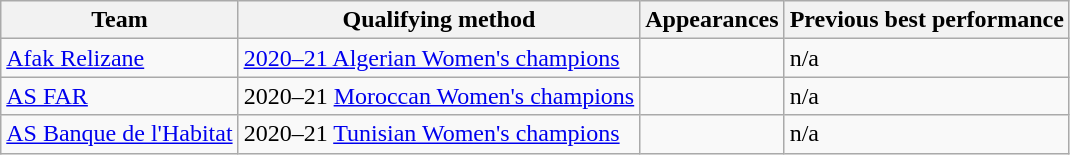<table class="wikitable sortable" style="text-align: left;">
<tr>
<th>Team</th>
<th>Qualifying method</th>
<th>Appearances</th>
<th>Previous best performance</th>
</tr>
<tr>
<td> <a href='#'>Afak Relizane</a></td>
<td><a href='#'>2020–21 Algerian Women's champions</a></td>
<td></td>
<td>n/a</td>
</tr>
<tr>
<td> <a href='#'>AS FAR</a></td>
<td>2020–21 <a href='#'>Moroccan Women's champions</a></td>
<td></td>
<td>n/a</td>
</tr>
<tr>
<td> <a href='#'>AS Banque de l'Habitat</a></td>
<td>2020–21 <a href='#'>Tunisian Women's champions</a></td>
<td></td>
<td>n/a</td>
</tr>
</table>
